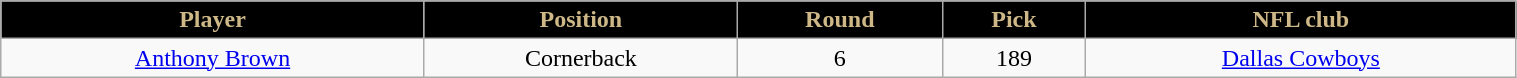<table class="wikitable" width="80%">
<tr align="center"  style="background:black;color:#CEB888;">
<td><strong>Player</strong></td>
<td><strong>Position</strong></td>
<td><strong>Round</strong></td>
<td><strong>Pick</strong></td>
<td><strong>NFL club</strong></td>
</tr>
<tr align="center" bgcolor="">
<td><a href='#'>Anthony Brown</a></td>
<td>Cornerback</td>
<td>6</td>
<td>189</td>
<td><a href='#'>Dallas Cowboys</a></td>
</tr>
</table>
